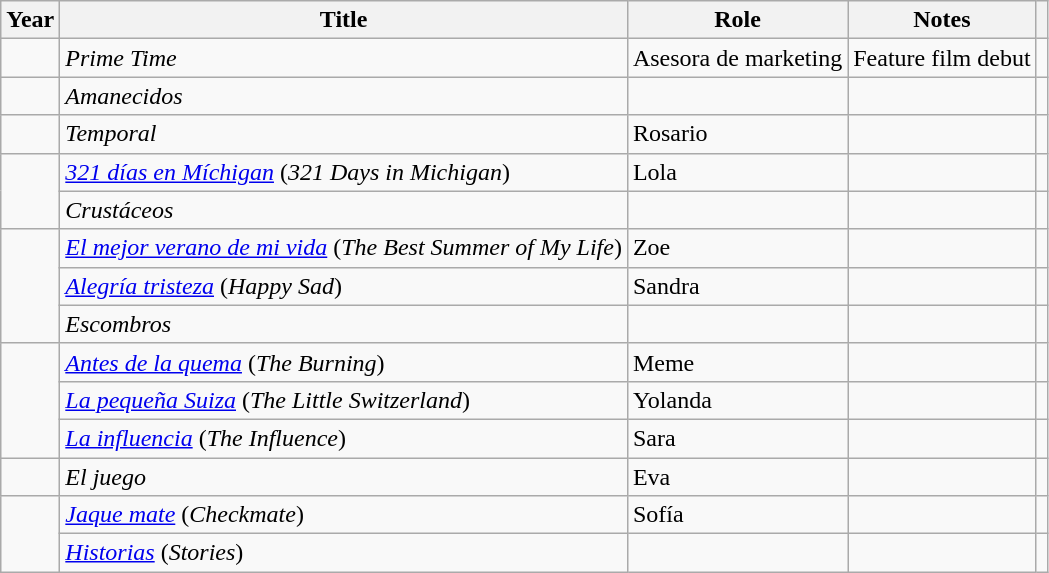<table class="wikitable">
<tr>
<th>Year</th>
<th>Title</th>
<th>Role</th>
<th>Notes</th>
<th></th>
</tr>
<tr>
<td></td>
<td><em>Prime Time</em></td>
<td>Asesora de marketing</td>
<td>Feature film debut</td>
<td></td>
</tr>
<tr>
<td></td>
<td><em>Amanecidos</em></td>
<td></td>
<td></td>
<td></td>
</tr>
<tr>
<td></td>
<td><em>Temporal</em></td>
<td>Rosario</td>
<td></td>
<td></td>
</tr>
<tr>
<td rowspan = "2"></td>
<td><em><a href='#'>321 días en Míchigan</a></em> (<em>321 Days in Michigan</em>)</td>
<td>Lola</td>
<td></td>
<td></td>
</tr>
<tr>
<td><em>Crustáceos</em></td>
<td></td>
<td></td>
<td></td>
</tr>
<tr>
<td rowspan = "3"></td>
<td><em><a href='#'>El mejor verano de mi vida</a></em> (<em>The Best Summer of My Life</em>)</td>
<td>Zoe</td>
<td></td>
<td></td>
</tr>
<tr>
<td><em><a href='#'>Alegría tristeza</a></em> (<em>Happy Sad</em>)</td>
<td>Sandra</td>
<td></td>
<td></td>
</tr>
<tr>
<td><em>Escombros</em></td>
<td></td>
<td></td>
<td></td>
</tr>
<tr>
<td rowspan = "3"></td>
<td><em><a href='#'>Antes de la quema</a></em> (<em>The Burning</em>)</td>
<td>Meme</td>
<td></td>
<td></td>
</tr>
<tr>
<td><em><a href='#'>La pequeña Suiza</a></em> (<em>The Little Switzerland</em>)</td>
<td>Yolanda</td>
<td></td>
<td></td>
</tr>
<tr>
<td><em><a href='#'>La influencia</a></em> (<em>The Influence</em>)</td>
<td>Sara</td>
<td></td>
<td></td>
</tr>
<tr>
<td></td>
<td><em>El juego</em></td>
<td>Eva</td>
<td></td>
<td></td>
</tr>
<tr>
<td rowspan = "2"></td>
<td><em><a href='#'>Jaque mate</a></em> (<em>Checkmate</em>)</td>
<td>Sofía</td>
<td></td>
<td></td>
</tr>
<tr>
<td><em><a href='#'>Historias</a></em> (<em>Stories</em>)</td>
<td></td>
<td></td>
<td></td>
</tr>
</table>
